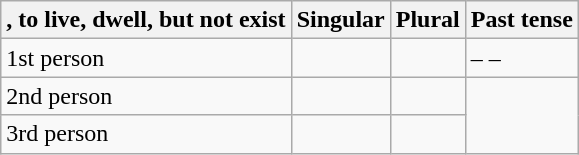<table class="wikitable">
<tr>
<th>, to live, dwell, but not exist</th>
<th>Singular</th>
<th>Plural</th>
<th>Past tense</th>
</tr>
<tr>
<td>1st person</td>
<td></td>
<td></td>
<td> –  – </td>
</tr>
<tr>
<td>2nd person</td>
<td></td>
<td></td>
</tr>
<tr>
<td>3rd person</td>
<td></td>
<td></td>
</tr>
</table>
